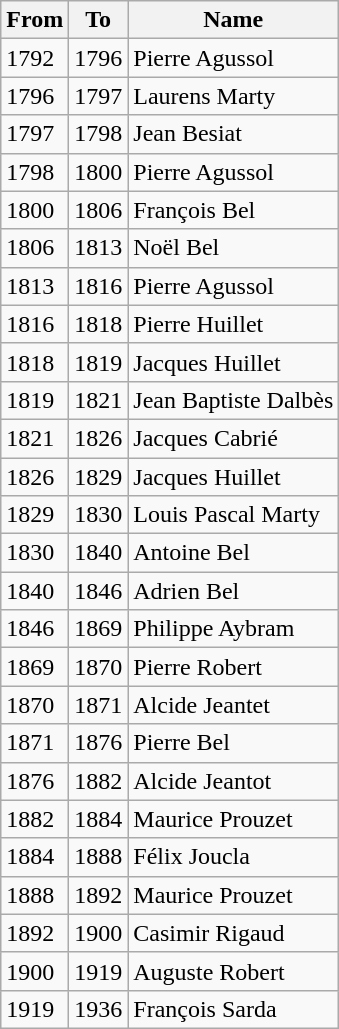<table class="wikitable">
<tr>
<th>From</th>
<th>To</th>
<th>Name</th>
</tr>
<tr>
<td>1792</td>
<td>1796</td>
<td>Pierre Agussol</td>
</tr>
<tr>
<td>1796</td>
<td>1797</td>
<td>Laurens Marty</td>
</tr>
<tr>
<td>1797</td>
<td>1798</td>
<td>Jean Besiat</td>
</tr>
<tr>
<td>1798</td>
<td>1800</td>
<td>Pierre Agussol</td>
</tr>
<tr>
<td>1800</td>
<td>1806</td>
<td>François Bel</td>
</tr>
<tr>
<td>1806</td>
<td>1813</td>
<td>Noël Bel</td>
</tr>
<tr>
<td>1813</td>
<td>1816</td>
<td>Pierre Agussol</td>
</tr>
<tr>
<td>1816</td>
<td>1818</td>
<td>Pierre Huillet</td>
</tr>
<tr>
<td>1818</td>
<td>1819</td>
<td>Jacques Huillet</td>
</tr>
<tr>
<td>1819</td>
<td>1821</td>
<td>Jean Baptiste Dalbès</td>
</tr>
<tr>
<td>1821</td>
<td>1826</td>
<td>Jacques Cabrié</td>
</tr>
<tr>
<td>1826</td>
<td>1829</td>
<td>Jacques Huillet</td>
</tr>
<tr>
<td>1829</td>
<td>1830</td>
<td>Louis Pascal Marty</td>
</tr>
<tr>
<td>1830</td>
<td>1840</td>
<td>Antoine Bel</td>
</tr>
<tr>
<td>1840</td>
<td>1846</td>
<td>Adrien Bel</td>
</tr>
<tr>
<td>1846</td>
<td>1869</td>
<td>Philippe Aybram</td>
</tr>
<tr>
<td>1869</td>
<td>1870</td>
<td>Pierre Robert</td>
</tr>
<tr>
<td>1870</td>
<td>1871</td>
<td>Alcide Jeantet</td>
</tr>
<tr>
<td>1871</td>
<td>1876</td>
<td>Pierre Bel</td>
</tr>
<tr>
<td>1876</td>
<td>1882</td>
<td>Alcide Jeantot</td>
</tr>
<tr>
<td>1882</td>
<td>1884</td>
<td>Maurice Prouzet</td>
</tr>
<tr>
<td>1884</td>
<td>1888</td>
<td>Félix Joucla</td>
</tr>
<tr>
<td>1888</td>
<td>1892</td>
<td>Maurice Prouzet</td>
</tr>
<tr>
<td>1892</td>
<td>1900</td>
<td>Casimir Rigaud</td>
</tr>
<tr>
<td>1900</td>
<td>1919</td>
<td>Auguste Robert</td>
</tr>
<tr>
<td>1919</td>
<td>1936</td>
<td>François Sarda</td>
</tr>
</table>
